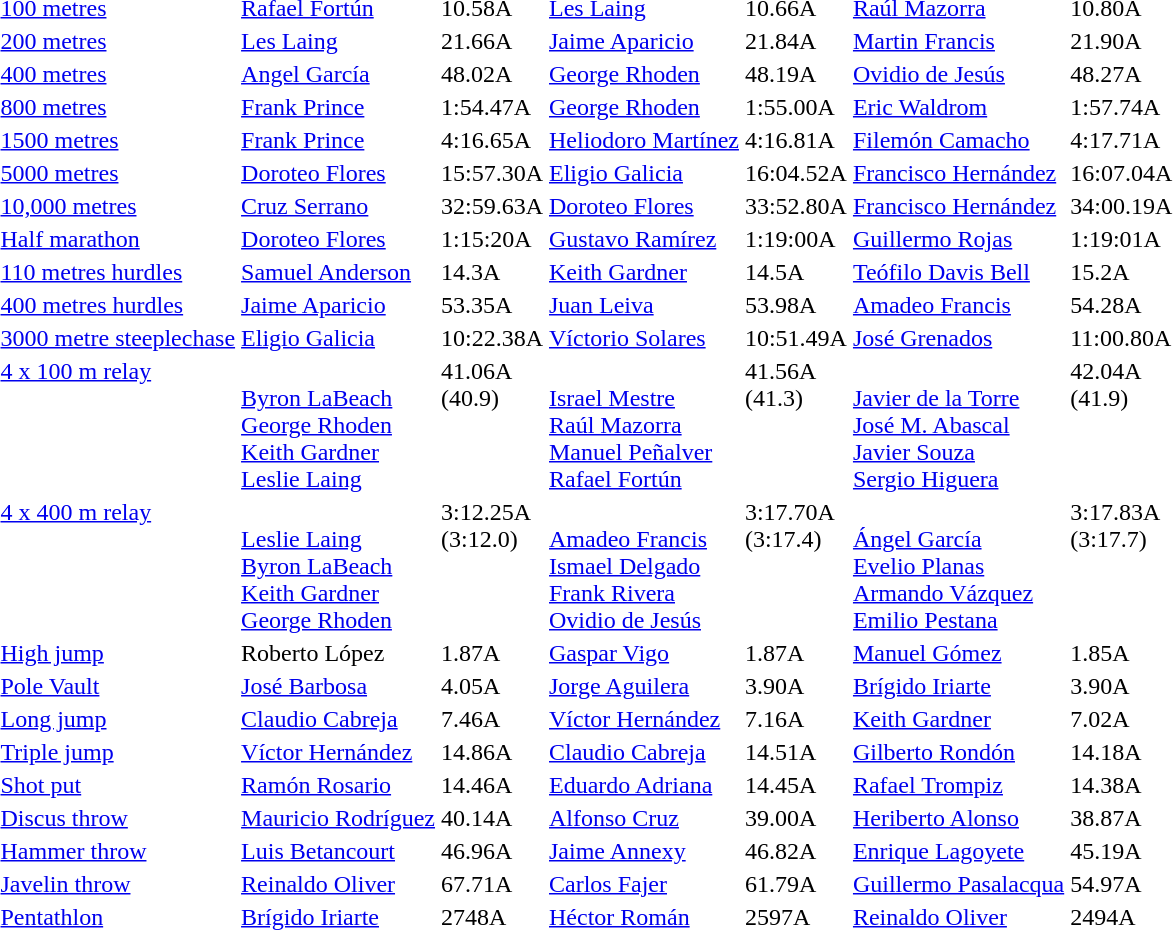<table>
<tr>
<td><a href='#'>100 metres</a></td>
<td><a href='#'>Rafael Fortún</a><br> </td>
<td>10.58A</td>
<td><a href='#'>Les Laing</a><br> </td>
<td>10.66A</td>
<td><a href='#'>Raúl Mazorra</a><br> </td>
<td>10.80A</td>
</tr>
<tr>
<td><a href='#'>200 metres</a></td>
<td><a href='#'>Les Laing</a><br> </td>
<td>21.66A</td>
<td><a href='#'>Jaime Aparicio</a><br> </td>
<td>21.84A</td>
<td><a href='#'>Martin Francis</a><br> </td>
<td>21.90A</td>
</tr>
<tr>
<td><a href='#'>400 metres</a></td>
<td><a href='#'>Angel García</a><br> </td>
<td>48.02A</td>
<td><a href='#'>George Rhoden</a><br> </td>
<td>48.19A</td>
<td><a href='#'>Ovidio de Jesús</a><br> </td>
<td>48.27A</td>
</tr>
<tr>
<td><a href='#'>800 metres</a></td>
<td><a href='#'>Frank Prince</a><br> </td>
<td>1:54.47A</td>
<td><a href='#'>George Rhoden</a><br> </td>
<td>1:55.00A</td>
<td><a href='#'>Eric Waldrom</a><br> </td>
<td>1:57.74A</td>
</tr>
<tr>
<td><a href='#'>1500 metres</a></td>
<td><a href='#'>Frank Prince</a><br> </td>
<td>4:16.65A</td>
<td><a href='#'>Heliodoro Martínez</a><br> </td>
<td>4:16.81A</td>
<td><a href='#'>Filemón Camacho</a><br> </td>
<td>4:17.71A</td>
</tr>
<tr>
<td><a href='#'>5000 metres</a></td>
<td><a href='#'>Doroteo Flores</a><br> </td>
<td>15:57.30A</td>
<td><a href='#'>Eligio Galicia</a><br> </td>
<td>16:04.52A</td>
<td><a href='#'>Francisco Hernández</a><br> </td>
<td>16:07.04A</td>
</tr>
<tr>
<td><a href='#'>10,000 metres</a></td>
<td><a href='#'>Cruz Serrano</a><br> </td>
<td>32:59.63A</td>
<td><a href='#'>Doroteo Flores</a><br> </td>
<td>33:52.80A</td>
<td><a href='#'>Francisco Hernández</a><br> </td>
<td>34:00.19A</td>
</tr>
<tr>
<td><a href='#'>Half marathon</a></td>
<td><a href='#'>Doroteo Flores</a><br> </td>
<td>1:15:20A</td>
<td><a href='#'>Gustavo Ramírez</a><br> </td>
<td>1:19:00A</td>
<td><a href='#'>Guillermo Rojas</a><br> </td>
<td>1:19:01A</td>
</tr>
<tr>
<td><a href='#'>110 metres hurdles</a></td>
<td><a href='#'>Samuel Anderson</a><br> </td>
<td>14.3A</td>
<td><a href='#'>Keith Gardner</a><br> </td>
<td>14.5A</td>
<td><a href='#'>Teófilo Davis Bell</a><br> </td>
<td>15.2A</td>
</tr>
<tr>
<td><a href='#'>400 metres hurdles</a></td>
<td><a href='#'>Jaime Aparicio</a><br> </td>
<td>53.35A</td>
<td><a href='#'>Juan Leiva</a><br> </td>
<td>53.98A</td>
<td><a href='#'>Amadeo Francis</a><br> </td>
<td>54.28A</td>
</tr>
<tr>
<td><a href='#'>3000 metre steeplechase</a></td>
<td><a href='#'>Eligio Galicia</a><br> </td>
<td>10:22.38A</td>
<td><a href='#'>Víctorio Solares</a><br> </td>
<td>10:51.49A</td>
<td><a href='#'>José Grenados</a><br> </td>
<td>11:00.80A</td>
</tr>
<tr style="vertical-align:top;">
<td><a href='#'>4 x 100 m relay</a></td>
<td><br> <a href='#'>Byron LaBeach</a><br> <a href='#'>George Rhoden</a><br> <a href='#'>Keith Gardner</a><br> <a href='#'>Leslie Laing</a></td>
<td>41.06A<br>(40.9)</td>
<td><br> <a href='#'>Israel Mestre</a><br> <a href='#'>Raúl Mazorra</a><br> <a href='#'>Manuel Peñalver</a><br> <a href='#'>Rafael Fortún</a></td>
<td>41.56A<br>(41.3)</td>
<td><br> <a href='#'>Javier de la Torre</a><br> <a href='#'>José M. Abascal</a><br> <a href='#'>Javier Souza</a><br> <a href='#'>Sergio Higuera</a></td>
<td>42.04A<br>(41.9)</td>
</tr>
<tr style="vertical-align:top;">
<td><a href='#'>4 x 400 m relay</a></td>
<td><br> <a href='#'>Leslie Laing</a><br> <a href='#'>Byron LaBeach</a><br> <a href='#'>Keith Gardner</a><br> <a href='#'>George Rhoden</a></td>
<td>3:12.25A<br>(3:12.0)</td>
<td><br> <a href='#'>Amadeo Francis</a><br> <a href='#'>Ismael Delgado</a><br> <a href='#'>Frank Rivera</a><br> <a href='#'>Ovidio de Jesús</a></td>
<td>3:17.70A<br>(3:17.4)</td>
<td><br> <a href='#'>Ángel García</a><br> <a href='#'>Evelio Planas</a><br> <a href='#'>Armando Vázquez</a><br> <a href='#'>Emilio Pestana</a></td>
<td>3:17.83A<br>(3:17.7)</td>
</tr>
<tr>
<td><a href='#'>High jump</a></td>
<td>Roberto López<br> </td>
<td>1.87A</td>
<td><a href='#'>Gaspar Vigo</a><br> </td>
<td>1.87A</td>
<td><a href='#'>Manuel Gómez</a><br> </td>
<td>1.85A</td>
</tr>
<tr>
<td><a href='#'>Pole Vault</a></td>
<td><a href='#'>José Barbosa</a><br> </td>
<td>4.05A</td>
<td><a href='#'>Jorge Aguilera</a><br> </td>
<td>3.90A</td>
<td><a href='#'>Brígido Iriarte</a><br> </td>
<td>3.90A</td>
</tr>
<tr>
<td><a href='#'>Long jump</a></td>
<td><a href='#'>Claudio Cabreja</a><br> </td>
<td>7.46A</td>
<td><a href='#'>Víctor Hernández</a><br> </td>
<td>7.16A</td>
<td><a href='#'>Keith Gardner</a><br> </td>
<td>7.02A</td>
</tr>
<tr>
<td><a href='#'>Triple jump</a></td>
<td><a href='#'>Víctor Hernández</a><br> </td>
<td>14.86A</td>
<td><a href='#'>Claudio Cabreja</a><br> </td>
<td>14.51A</td>
<td><a href='#'>Gilberto Rondón</a><br> </td>
<td>14.18A</td>
</tr>
<tr>
<td><a href='#'>Shot put</a></td>
<td><a href='#'>Ramón Rosario</a><br> </td>
<td>14.46A</td>
<td><a href='#'>Eduardo Adriana</a><br> </td>
<td>14.45A</td>
<td><a href='#'>Rafael Trompiz</a><br> </td>
<td>14.38A</td>
</tr>
<tr>
<td><a href='#'>Discus throw</a></td>
<td><a href='#'>Mauricio Rodríguez</a><br> </td>
<td>40.14A</td>
<td><a href='#'>Alfonso Cruz</a><br> </td>
<td>39.00A</td>
<td><a href='#'>Heriberto Alonso</a><br> </td>
<td>38.87A</td>
</tr>
<tr>
<td><a href='#'>Hammer throw</a></td>
<td><a href='#'>Luis Betancourt</a><br> </td>
<td>46.96A</td>
<td><a href='#'>Jaime Annexy</a><br> </td>
<td>46.82A</td>
<td><a href='#'>Enrique Lagoyete</a><br> </td>
<td>45.19A</td>
</tr>
<tr>
<td><a href='#'>Javelin throw</a></td>
<td><a href='#'>Reinaldo Oliver</a><br> </td>
<td>67.71A</td>
<td><a href='#'>Carlos Fajer</a><br> </td>
<td>61.79A</td>
<td><a href='#'>Guillermo Pasalacqua</a><br> </td>
<td>54.97A</td>
</tr>
<tr>
<td><a href='#'>Pentathlon</a></td>
<td><a href='#'>Brígido Iriarte</a><br> </td>
<td>2748A</td>
<td><a href='#'>Héctor Román</a><br> </td>
<td>2597A</td>
<td><a href='#'>Reinaldo Oliver</a><br> </td>
<td>2494A</td>
</tr>
</table>
